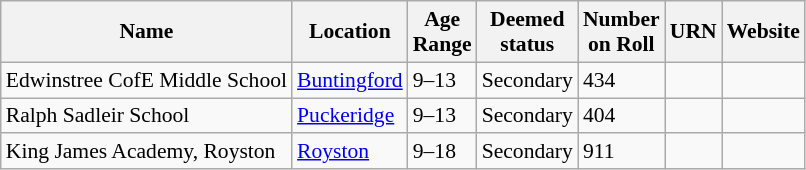<table class="wikitable sortable" style="font-size:90%;">
<tr>
<th>Name</th>
<th>Location</th>
<th>Age<br>Range</th>
<th>Deemed<br>status</th>
<th>Number<br>on Roll</th>
<th class="unsortable">URN</th>
<th class="unsortable">Website</th>
</tr>
<tr>
<td>Edwinstree CofE Middle School</td>
<td><a href='#'>Buntingford</a></td>
<td>9–13</td>
<td>Secondary</td>
<td>434</td>
<td></td>
<td></td>
</tr>
<tr>
<td>Ralph Sadleir School</td>
<td><a href='#'>Puckeridge</a></td>
<td>9–13</td>
<td>Secondary</td>
<td>404</td>
<td></td>
<td></td>
</tr>
<tr>
<td>King James Academy, Royston</td>
<td><a href='#'>Royston</a></td>
<td>9–18</td>
<td>Secondary</td>
<td>911</td>
<td></td>
<td></td>
</tr>
</table>
